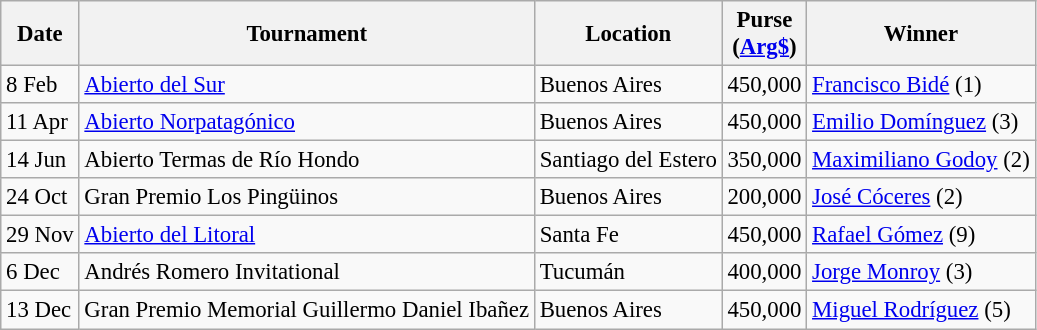<table class="wikitable" style="font-size:95%">
<tr>
<th>Date</th>
<th>Tournament</th>
<th>Location</th>
<th>Purse<br>(<a href='#'>Arg$</a>)</th>
<th>Winner</th>
</tr>
<tr>
<td>8 Feb</td>
<td><a href='#'>Abierto del Sur</a></td>
<td>Buenos Aires</td>
<td align=right>450,000</td>
<td> <a href='#'>Francisco Bidé</a> (1)</td>
</tr>
<tr>
<td>11 Apr</td>
<td><a href='#'>Abierto Norpatagónico</a></td>
<td>Buenos Aires</td>
<td align=right>450,000</td>
<td> <a href='#'>Emilio Domínguez</a> (3)</td>
</tr>
<tr>
<td>14 Jun</td>
<td>Abierto Termas de Río Hondo</td>
<td>Santiago del Estero</td>
<td align=right>350,000</td>
<td> <a href='#'>Maximiliano Godoy</a> (2)</td>
</tr>
<tr>
<td>24 Oct</td>
<td>Gran Premio Los Pingüinos</td>
<td>Buenos Aires</td>
<td align=right>200,000</td>
<td> <a href='#'>José Cóceres</a> (2)</td>
</tr>
<tr>
<td>29 Nov</td>
<td><a href='#'>Abierto del Litoral</a></td>
<td>Santa Fe</td>
<td align=right>450,000</td>
<td> <a href='#'>Rafael Gómez</a> (9)</td>
</tr>
<tr>
<td>6 Dec</td>
<td>Andrés Romero Invitational</td>
<td>Tucumán</td>
<td align=right>400,000</td>
<td> <a href='#'>Jorge Monroy</a> (3)</td>
</tr>
<tr>
<td>13 Dec</td>
<td>Gran Premio Memorial Guillermo Daniel Ibañez</td>
<td>Buenos Aires</td>
<td align=right>450,000</td>
<td> <a href='#'>Miguel Rodríguez</a> (5)</td>
</tr>
</table>
